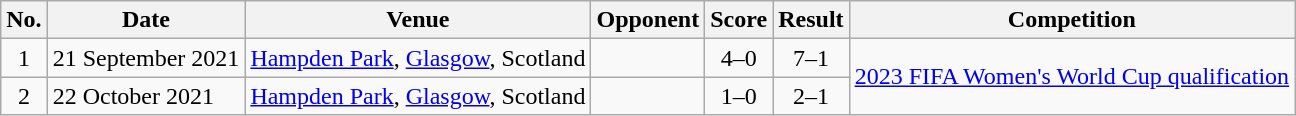<table class="wikitable sortable">
<tr>
<th scope="col">No.</th>
<th scope="col">Date</th>
<th scope="col">Venue</th>
<th scope="col">Opponent</th>
<th scope="col">Score</th>
<th scope="col">Result</th>
<th scope="col">Competition</th>
</tr>
<tr>
<td align="center">1</td>
<td>21 September 2021</td>
<td><a href='#'>Hampden Park</a>, <a href='#'>Glasgow</a>, Scotland</td>
<td></td>
<td align="center">4–0</td>
<td align="center">7–1</td>
<td rowspan="2"><a href='#'>2023 FIFA Women's World Cup qualification</a></td>
</tr>
<tr>
<td align="center">2</td>
<td>22 October 2021</td>
<td><a href='#'>Hampden Park</a>, <a href='#'>Glasgow</a>, Scotland</td>
<td></td>
<td align="center">1–0</td>
<td align="center">2–1</td>
</tr>
</table>
